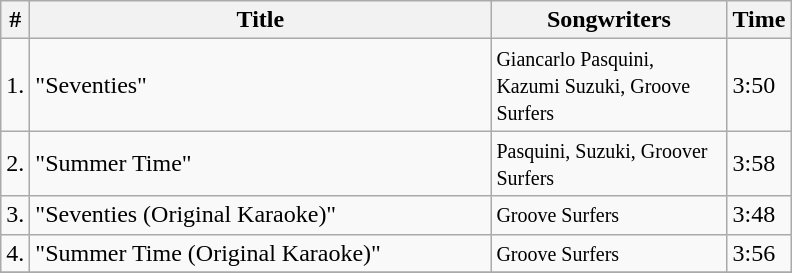<table class="wikitable">
<tr>
<th>#</th>
<th width="300">Title</th>
<th width="150">Songwriters</th>
<th>Time</th>
</tr>
<tr>
<td>1.</td>
<td>"Seventies"</td>
<td><small>Giancarlo Pasquini, Kazumi Suzuki, Groove Surfers</small></td>
<td>3:50</td>
</tr>
<tr>
<td>2.</td>
<td>"Summer Time"</td>
<td><small>Pasquini, Suzuki, Groover Surfers</small></td>
<td>3:58</td>
</tr>
<tr>
<td>3.</td>
<td>"Seventies (Original Karaoke)"</td>
<td><small>Groove Surfers</small></td>
<td>3:48</td>
</tr>
<tr>
<td>4.</td>
<td>"Summer Time (Original Karaoke)"</td>
<td><small>Groove Surfers</small></td>
<td>3:56</td>
</tr>
<tr>
</tr>
</table>
